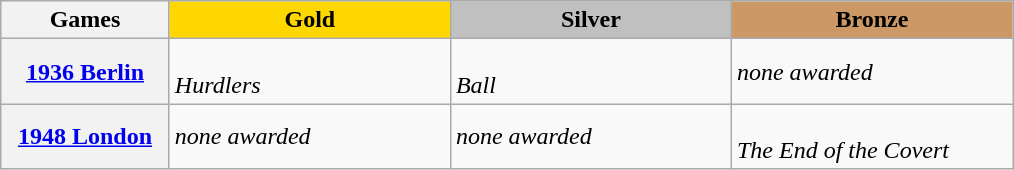<table class="wikitable sortable plainrowheaders">
<tr>
<th scope="col" style="width:105px;">Games</th>
<th scope="col" style="background-color:gold; width:180px;">Gold</th>
<th scope="col" style="background-color:silver; width:180px;">Silver</th>
<th scope="col" style="background-color:#cc9966; width:180px;">Bronze</th>
</tr>
<tr>
<th scope="row"><a href='#'>1936 Berlin</a></th>
<td><br><em>Hurdlers</em></td>
<td><br><em>Ball</em></td>
<td><em>none awarded</em></td>
</tr>
<tr>
<th scope="row"><a href='#'>1948 London</a></th>
<td><em>none awarded</em></td>
<td><em>none awarded</em></td>
<td><br><em>The End of the Covert</em></td>
</tr>
</table>
